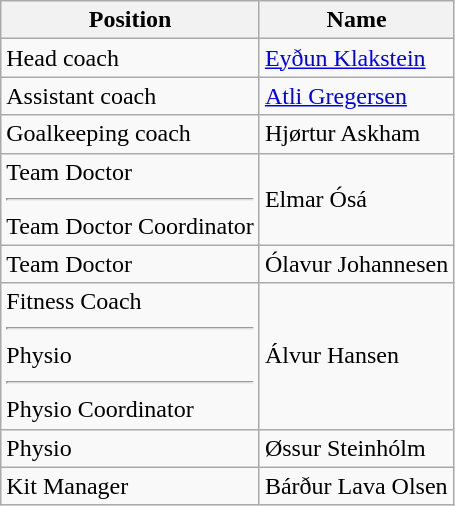<table class="wikitable" style="text-align:center">
<tr>
<th>Position</th>
<th>Name</th>
</tr>
<tr>
<td style="text-align:left;">Head coach</td>
<td style="text-align:left;"> <a href='#'>Eyðun Klakstein</a></td>
</tr>
<tr>
<td style="text-align:left;">Assistant coach</td>
<td style="text-align:left;"> <a href='#'>Atli Gregersen</a></td>
</tr>
<tr>
<td style="text-align:left;">Goalkeeping coach</td>
<td style="text-align:left;"> Hjørtur Askham</td>
</tr>
<tr>
<td style="text-align:left;">Team Doctor<hr>Team Doctor Coordinator</td>
<td style="text-align:left;"> Elmar Ósá</td>
</tr>
<tr>
<td style="text-align:left;">Team Doctor</td>
<td style="text-align:left;"> Ólavur Johannesen</td>
</tr>
<tr>
<td style="text-align:left;">Fitness Coach<hr>Physio<hr>Physio Coordinator</td>
<td style="text-align:left;"> Álvur Hansen</td>
</tr>
<tr>
<td style="text-align:left;">Physio</td>
<td style="text-align:left;"> Øssur Steinhólm</td>
</tr>
<tr>
<td style="text-align:left;">Kit Manager</td>
<td style="text-align:left;"> Bárður Lava Olsen</td>
</tr>
</table>
